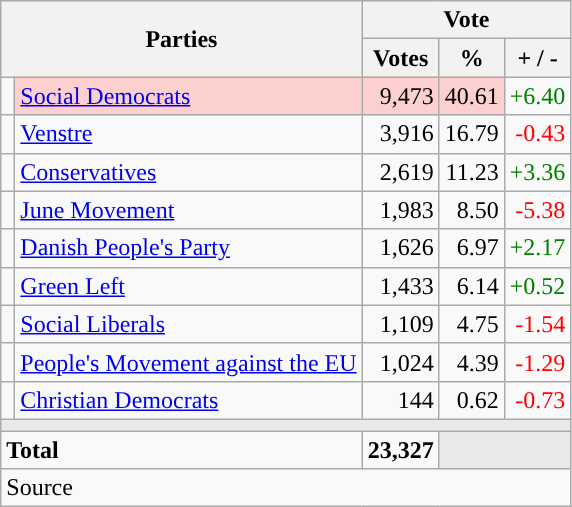<table class="wikitable" style="text-align:right;">
<tr>
<th style="text-align:centre;" rowspan="2" colspan="2" width="225">Parties</th>
<th colspan="3">Vote</th>
</tr>
<tr>
<th width="15">Votes</th>
<th width="15">%</th>
<th width="15">+ / -</th>
</tr>
<tr>
<td width="2" style="color:inherit;background:"></td>
<td bgcolor=#fbd0ce   align="left"><a href='#'>Social Democrats</a></td>
<td bgcolor=#fbd0ce>9,473</td>
<td bgcolor=#fbd0ce>40.61</td>
<td style=color:green;>+6.40</td>
</tr>
<tr>
<td width="2" style="color:inherit;background:"></td>
<td align="left"><a href='#'>Venstre</a></td>
<td>3,916</td>
<td>16.79</td>
<td style=color:red;>-0.43</td>
</tr>
<tr>
<td width="2" style="color:inherit;background:"></td>
<td align="left"><a href='#'>Conservatives</a></td>
<td>2,619</td>
<td>11.23</td>
<td style=color:green;>+3.36</td>
</tr>
<tr>
<td width="2" style="color:inherit;background:"></td>
<td align="left"><a href='#'>June Movement</a></td>
<td>1,983</td>
<td>8.50</td>
<td style=color:red;>-5.38</td>
</tr>
<tr>
<td width="2" style="color:inherit;background:"></td>
<td align="left"><a href='#'>Danish People's Party</a></td>
<td>1,626</td>
<td>6.97</td>
<td style=color:green;>+2.17</td>
</tr>
<tr>
<td width="2" style="color:inherit;background:"></td>
<td align="left"><a href='#'>Green Left</a></td>
<td>1,433</td>
<td>6.14</td>
<td style=color:green;>+0.52</td>
</tr>
<tr>
<td width="2" style="color:inherit;background:"></td>
<td align="left"><a href='#'>Social Liberals</a></td>
<td>1,109</td>
<td>4.75</td>
<td style=color:red;>-1.54</td>
</tr>
<tr>
<td width="2" style="color:inherit;background:"></td>
<td align="left"><a href='#'>People's Movement against the EU</a></td>
<td>1,024</td>
<td>4.39</td>
<td style=color:red;>-1.29</td>
</tr>
<tr>
<td width="2" style="color:inherit;background:"></td>
<td align="left"><a href='#'>Christian Democrats</a></td>
<td>144</td>
<td>0.62</td>
<td style=color:red;>-0.73</td>
</tr>
<tr>
<td colspan="7" bgcolor="#E9E9E9"></td>
</tr>
<tr>
<td align="left" colspan="2"><strong>Total</strong></td>
<td><strong>23,327</strong></td>
<td bgcolor="#E9E9E9" colspan="2"></td>
</tr>
<tr>
<td align="left" colspan="6">Source</td>
</tr>
</table>
